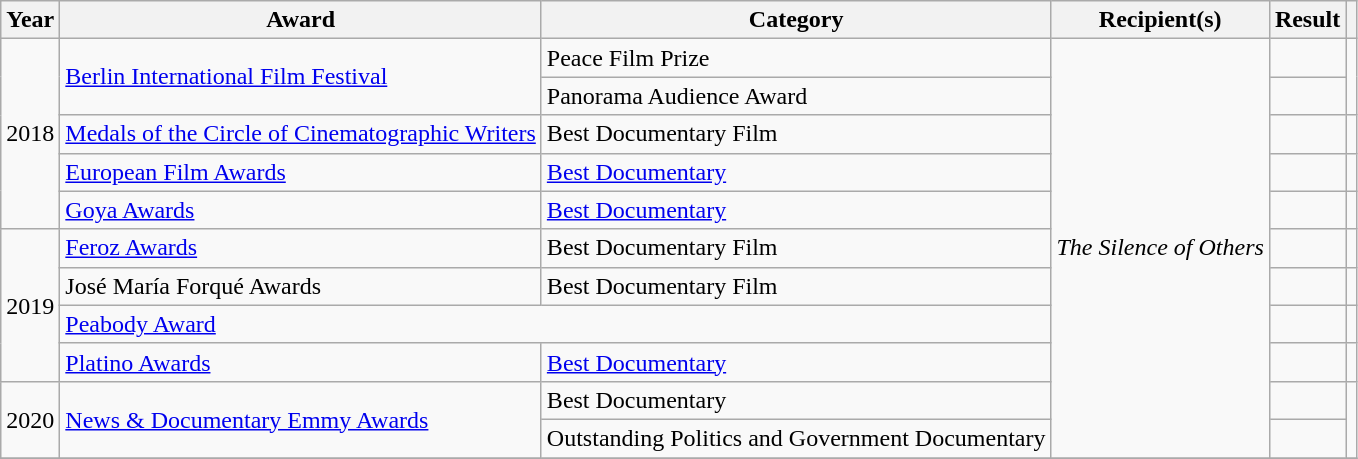<table class="wikitable sortable plainrowheaders">
<tr>
<th scope="col">Year</th>
<th scope="col">Award</th>
<th scope="col">Category</th>
<th scope="col">Recipient(s)</th>
<th scope="col">Result</th>
<th scope="col" class="unsortable"></th>
</tr>
<tr>
<td rowspan="5">2018</td>
<td rowspan="2"><a href='#'>Berlin International Film Festival</a></td>
<td>Peace Film Prize</td>
<td rowspan="11"><em>The Silence of Others</em></td>
<td></td>
<td rowspan="2"></td>
</tr>
<tr>
<td>Panorama Audience Award</td>
<td></td>
</tr>
<tr>
<td><a href='#'>Medals of the Circle of Cinematographic Writers</a></td>
<td>Best Documentary Film</td>
<td></td>
<td></td>
</tr>
<tr>
<td><a href='#'>European Film Awards</a></td>
<td><a href='#'>Best Documentary</a></td>
<td></td>
<td></td>
</tr>
<tr>
<td><a href='#'>Goya Awards</a></td>
<td><a href='#'>Best Documentary</a></td>
<td></td>
<td></td>
</tr>
<tr>
<td rowspan="4">2019</td>
<td><a href='#'>Feroz Awards</a></td>
<td>Best Documentary Film</td>
<td></td>
<td></td>
</tr>
<tr>
<td>José María Forqué Awards</td>
<td>Best Documentary Film</td>
<td></td>
<td></td>
</tr>
<tr>
<td colspan="2"><a href='#'>Peabody Award</a></td>
<td></td>
<td></td>
</tr>
<tr>
<td><a href='#'>Platino Awards</a></td>
<td><a href='#'>Best Documentary</a></td>
<td></td>
<td></td>
</tr>
<tr>
<td rowspan="2">2020</td>
<td rowspan="2"><a href='#'>News & Documentary Emmy Awards</a></td>
<td>Best Documentary</td>
<td></td>
<td rowspan="2"></td>
</tr>
<tr>
<td>Outstanding Politics and Government Documentary</td>
<td></td>
</tr>
<tr>
</tr>
</table>
